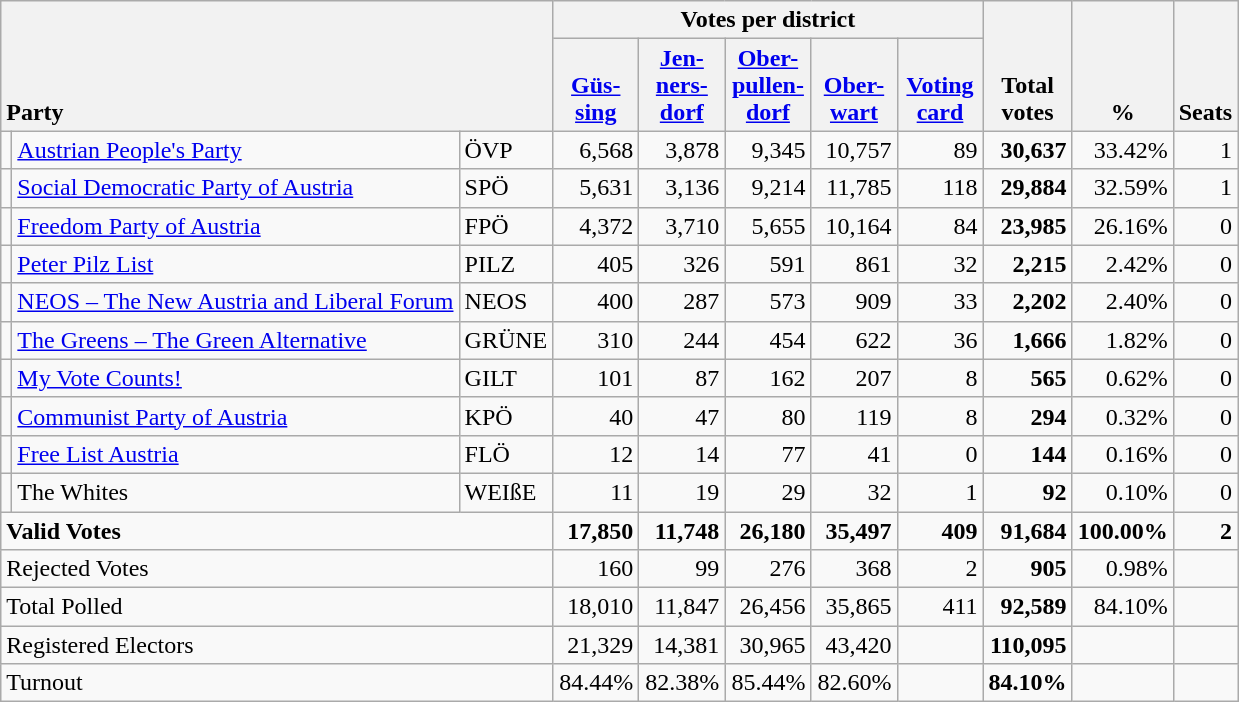<table class="wikitable" border="1" style="text-align:right;">
<tr>
<th style="text-align:left;" valign=bottom rowspan=2 colspan=3>Party</th>
<th colspan=5>Votes per district</th>
<th align=center valign=bottom rowspan=2 width="50">Total<br>votes</th>
<th align=center valign=bottom rowspan=2 width="50">%</th>
<th align=center valign=bottom rowspan=2>Seats</th>
</tr>
<tr>
<th align=center valign=bottom width="50"><a href='#'>Güs-<br>sing</a></th>
<th align=center valign=bottom width="50"><a href='#'>Jen-<br>ners-<br>dorf</a></th>
<th align=center valign=bottom width="50"><a href='#'>Ober-<br>pullen-<br>dorf</a></th>
<th align=center valign=bottom width="50"><a href='#'>Ober-<br>wart</a></th>
<th align=center valign=bottom width="50"><a href='#'>Voting<br>card</a></th>
</tr>
<tr>
<td></td>
<td align=left><a href='#'>Austrian People's Party</a></td>
<td align=left>ÖVP</td>
<td>6,568</td>
<td>3,878</td>
<td>9,345</td>
<td>10,757</td>
<td>89</td>
<td><strong>30,637</strong></td>
<td>33.42%</td>
<td>1</td>
</tr>
<tr>
<td></td>
<td align=left><a href='#'>Social Democratic Party of Austria</a></td>
<td align=left>SPÖ</td>
<td>5,631</td>
<td>3,136</td>
<td>9,214</td>
<td>11,785</td>
<td>118</td>
<td><strong>29,884</strong></td>
<td>32.59%</td>
<td>1</td>
</tr>
<tr>
<td></td>
<td align=left><a href='#'>Freedom Party of Austria</a></td>
<td align=left>FPÖ</td>
<td>4,372</td>
<td>3,710</td>
<td>5,655</td>
<td>10,164</td>
<td>84</td>
<td><strong>23,985</strong></td>
<td>26.16%</td>
<td>0</td>
</tr>
<tr>
<td></td>
<td align=left><a href='#'>Peter Pilz List</a></td>
<td align=left>PILZ</td>
<td>405</td>
<td>326</td>
<td>591</td>
<td>861</td>
<td>32</td>
<td><strong>2,215</strong></td>
<td>2.42%</td>
<td>0</td>
</tr>
<tr>
<td></td>
<td align=left style="white-space: nowrap;"><a href='#'>NEOS – The New Austria and Liberal Forum</a></td>
<td align=left>NEOS</td>
<td>400</td>
<td>287</td>
<td>573</td>
<td>909</td>
<td>33</td>
<td><strong>2,202</strong></td>
<td>2.40%</td>
<td>0</td>
</tr>
<tr>
<td></td>
<td align=left><a href='#'>The Greens – The Green Alternative</a></td>
<td align=left>GRÜNE</td>
<td>310</td>
<td>244</td>
<td>454</td>
<td>622</td>
<td>36</td>
<td><strong>1,666</strong></td>
<td>1.82%</td>
<td>0</td>
</tr>
<tr>
<td></td>
<td align=left><a href='#'>My Vote Counts!</a></td>
<td align=left>GILT</td>
<td>101</td>
<td>87</td>
<td>162</td>
<td>207</td>
<td>8</td>
<td><strong>565</strong></td>
<td>0.62%</td>
<td>0</td>
</tr>
<tr>
<td></td>
<td align=left><a href='#'>Communist Party of Austria</a></td>
<td align=left>KPÖ</td>
<td>40</td>
<td>47</td>
<td>80</td>
<td>119</td>
<td>8</td>
<td><strong>294</strong></td>
<td>0.32%</td>
<td>0</td>
</tr>
<tr>
<td></td>
<td align=left><a href='#'>Free List Austria</a></td>
<td align=left>FLÖ</td>
<td>12</td>
<td>14</td>
<td>77</td>
<td>41</td>
<td>0</td>
<td><strong>144</strong></td>
<td>0.16%</td>
<td>0</td>
</tr>
<tr>
<td></td>
<td align=left>The Whites</td>
<td align=left>WEIßE</td>
<td>11</td>
<td>19</td>
<td>29</td>
<td>32</td>
<td>1</td>
<td><strong>92</strong></td>
<td>0.10%</td>
<td>0</td>
</tr>
<tr style="font-weight:bold">
<td align=left colspan=3>Valid Votes</td>
<td>17,850</td>
<td>11,748</td>
<td>26,180</td>
<td>35,497</td>
<td>409</td>
<td>91,684</td>
<td>100.00%</td>
<td>2</td>
</tr>
<tr>
<td align=left colspan=3>Rejected Votes</td>
<td>160</td>
<td>99</td>
<td>276</td>
<td>368</td>
<td>2</td>
<td><strong>905</strong></td>
<td>0.98%</td>
<td></td>
</tr>
<tr>
<td align=left colspan=3>Total Polled</td>
<td>18,010</td>
<td>11,847</td>
<td>26,456</td>
<td>35,865</td>
<td>411</td>
<td><strong>92,589</strong></td>
<td>84.10%</td>
<td></td>
</tr>
<tr>
<td align=left colspan=3>Registered Electors</td>
<td>21,329</td>
<td>14,381</td>
<td>30,965</td>
<td>43,420</td>
<td></td>
<td><strong>110,095</strong></td>
<td></td>
<td></td>
</tr>
<tr>
<td align=left colspan=3>Turnout</td>
<td>84.44%</td>
<td>82.38%</td>
<td>85.44%</td>
<td>82.60%</td>
<td></td>
<td><strong>84.10%</strong></td>
<td></td>
<td></td>
</tr>
</table>
